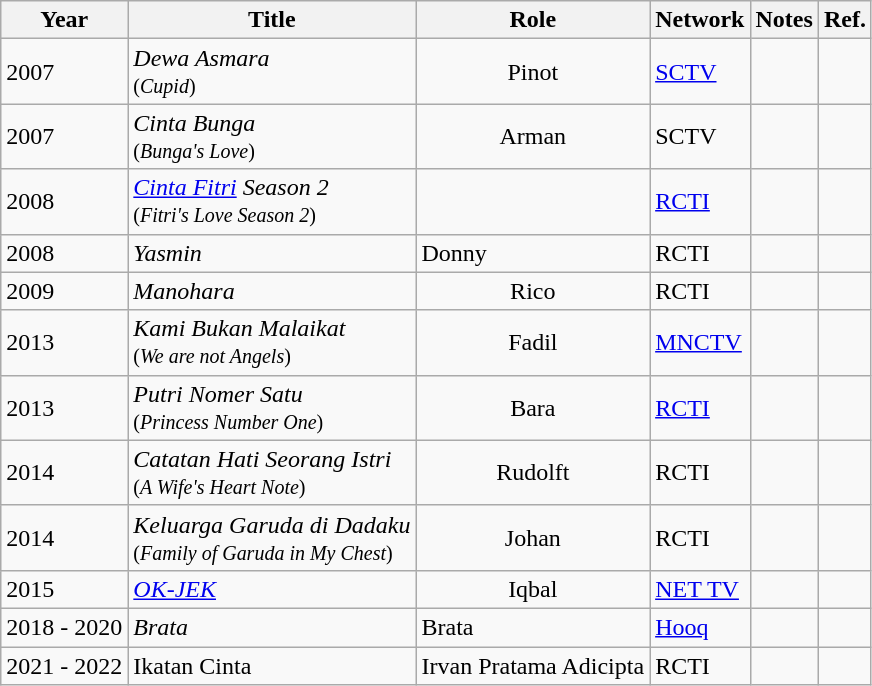<table class="wikitable sortable">
<tr>
<th>Year</th>
<th>Title</th>
<th>Role</th>
<th>Network</th>
<th class="unsortable">Notes</th>
<th class="unsortable">Ref.</th>
</tr>
<tr>
<td>2007</td>
<td><em>Dewa Asmara</em> <br><small>(<em>Cupid</em>)</small></td>
<td align="center">Pinot</td>
<td><a href='#'>SCTV</a></td>
<td></td>
<td align="center"></td>
</tr>
<tr>
<td>2007</td>
<td><em>Cinta Bunga</em> <br><small>(<em>Bunga's Love</em>)</small></td>
<td align="center">Arman</td>
<td>SCTV</td>
<td></td>
<td align="center"></td>
</tr>
<tr>
<td>2008</td>
<td><em><a href='#'>Cinta Fitri</a> Season 2</em> <br><small>(<em>Fitri's Love Season 2</em>)</small></td>
<td></td>
<td><a href='#'>RCTI</a></td>
<td></td>
<td align="center"></td>
</tr>
<tr>
<td>2008</td>
<td><em>Yasmin</em></td>
<td>Donny</td>
<td>RCTI</td>
<td></td>
<td align="center"></td>
</tr>
<tr>
<td>2009</td>
<td><em>Manohara</em></td>
<td align="center">Rico</td>
<td>RCTI</td>
<td></td>
<td align="center"></td>
</tr>
<tr>
<td>2013</td>
<td><em>Kami Bukan Malaikat</em> <br><small>(<em>We are not Angels</em>)</small></td>
<td align="center">Fadil</td>
<td><a href='#'>MNCTV</a></td>
<td></td>
<td align="center"></td>
</tr>
<tr>
<td>2013</td>
<td><em>Putri Nomer Satu</em> <br><small>(<em>Princess Number One</em>)</small></td>
<td align="center">Bara</td>
<td><a href='#'>RCTI</a></td>
<td></td>
<td align="center"></td>
</tr>
<tr>
<td>2014</td>
<td><em>Catatan Hati Seorang Istri</em> <br><small>(<em>A Wife's Heart Note</em>)</small></td>
<td align="center">Rudolft</td>
<td>RCTI</td>
<td></td>
<td align="center"></td>
</tr>
<tr>
<td>2014</td>
<td><em>Keluarga Garuda di Dadaku</em> <br><small>(<em>Family of Garuda in My Chest</em>)</small></td>
<td align="center">Johan</td>
<td>RCTI</td>
<td></td>
<td align="center"></td>
</tr>
<tr>
<td>2015</td>
<td><em><a href='#'>OK-JEK</a></em></td>
<td align="center">Iqbal</td>
<td><a href='#'>NET TV</a></td>
<td></td>
<td align="center"></td>
</tr>
<tr>
<td>2018 - 2020</td>
<td><em>Brata</em></td>
<td>Brata</td>
<td><a href='#'>Hooq</a></td>
<td></td>
<td></td>
</tr>
<tr>
<td>2021 - 2022</td>
<td>Ikatan Cinta</td>
<td>Irvan Pratama Adicipta</td>
<td>RCTI</td>
<td></td>
<td></td>
</tr>
</table>
